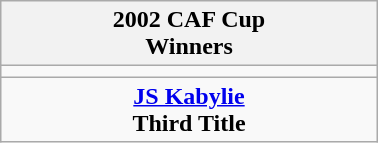<table class="wikitable" style="text-align: center; margin: 0 auto; width: 20%">
<tr>
<th>2002 CAF Cup<br>Winners</th>
</tr>
<tr>
<td></td>
</tr>
<tr>
<td><strong><a href='#'>JS Kabylie</a></strong><br><strong>Third Title</strong></td>
</tr>
</table>
